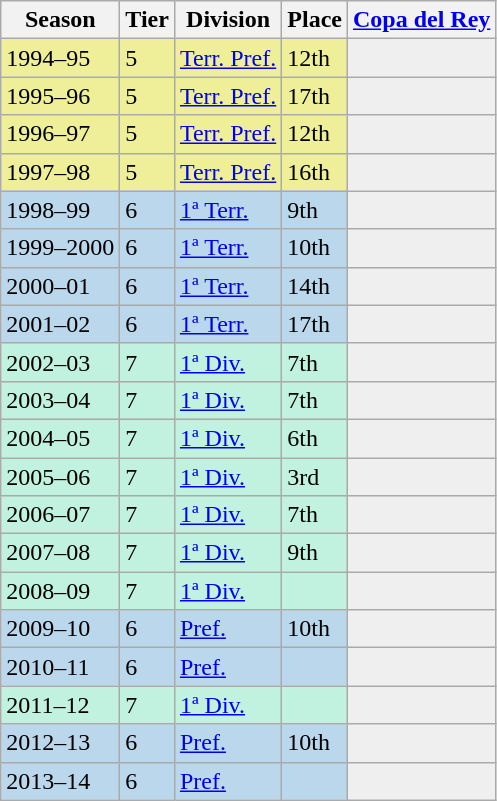<table class="wikitable">
<tr style="background:#f0f6fa;">
<th>Season</th>
<th>Tier</th>
<th>Division</th>
<th>Place</th>
<th><a href='#'>Copa del Rey</a></th>
</tr>
<tr>
<td style="background:#EFEF99;">1994–95</td>
<td style="background:#EFEF99;">5</td>
<td style="background:#EFEF99;"><a href='#'>Terr. Pref.</a></td>
<td style="background:#EFEF99;">12th</td>
<th style="background:#efefef;"></th>
</tr>
<tr>
<td style="background:#EFEF99;">1995–96</td>
<td style="background:#EFEF99;">5</td>
<td style="background:#EFEF99;"><a href='#'>Terr. Pref.</a></td>
<td style="background:#EFEF99;">17th</td>
<th style="background:#efefef;"></th>
</tr>
<tr>
<td style="background:#EFEF99;">1996–97</td>
<td style="background:#EFEF99;">5</td>
<td style="background:#EFEF99;"><a href='#'>Terr. Pref.</a></td>
<td style="background:#EFEF99;">12th</td>
<th style="background:#efefef;"></th>
</tr>
<tr>
<td style="background:#EFEF99;">1997–98</td>
<td style="background:#EFEF99;">5</td>
<td style="background:#EFEF99;"><a href='#'>Terr. Pref.</a></td>
<td style="background:#EFEF99;">16th</td>
<th style="background:#efefef;"></th>
</tr>
<tr>
<td style="background:#BBD7EC;">1998–99</td>
<td style="background:#BBD7EC;">6</td>
<td style="background:#BBD7EC;"><a href='#'>1ª Terr.</a></td>
<td style="background:#BBD7EC;">9th</td>
<th style="background:#efefef;"></th>
</tr>
<tr>
<td style="background:#BBD7EC;">1999–2000</td>
<td style="background:#BBD7EC;">6</td>
<td style="background:#BBD7EC;"><a href='#'>1ª Terr.</a></td>
<td style="background:#BBD7EC;">10th</td>
<th style="background:#efefef;"></th>
</tr>
<tr>
<td style="background:#BBD7EC;">2000–01</td>
<td style="background:#BBD7EC;">6</td>
<td style="background:#BBD7EC;"><a href='#'>1ª Terr.</a></td>
<td style="background:#BBD7EC;">14th</td>
<th style="background:#efefef;"></th>
</tr>
<tr>
<td style="background:#BBD7EC;">2001–02</td>
<td style="background:#BBD7EC;">6</td>
<td style="background:#BBD7EC;"><a href='#'>1ª Terr.</a></td>
<td style="background:#BBD7EC;">17th</td>
<th style="background:#efefef;"></th>
</tr>
<tr>
<td style="background:#C0F2DF;">2002–03</td>
<td style="background:#C0F2DF;">7</td>
<td style="background:#C0F2DF;"><a href='#'>1ª Div.</a></td>
<td style="background:#C0F2DF;">7th</td>
<th style="background:#efefef;"></th>
</tr>
<tr>
<td style="background:#C0F2DF;">2003–04</td>
<td style="background:#C0F2DF;">7</td>
<td style="background:#C0F2DF;"><a href='#'>1ª Div.</a></td>
<td style="background:#C0F2DF;">7th</td>
<th style="background:#efefef;"></th>
</tr>
<tr>
<td style="background:#C0F2DF;">2004–05</td>
<td style="background:#C0F2DF;">7</td>
<td style="background:#C0F2DF;"><a href='#'>1ª Div.</a></td>
<td style="background:#C0F2DF;">6th</td>
<th style="background:#efefef;"></th>
</tr>
<tr>
<td style="background:#C0F2DF;">2005–06</td>
<td style="background:#C0F2DF;">7</td>
<td style="background:#C0F2DF;"><a href='#'>1ª Div.</a></td>
<td style="background:#C0F2DF;">3rd</td>
<th style="background:#efefef;"></th>
</tr>
<tr>
<td style="background:#C0F2DF;">2006–07</td>
<td style="background:#C0F2DF;">7</td>
<td style="background:#C0F2DF;"><a href='#'>1ª Div.</a></td>
<td style="background:#C0F2DF;">7th</td>
<th style="background:#efefef;"></th>
</tr>
<tr>
<td style="background:#C0F2DF;">2007–08</td>
<td style="background:#C0F2DF;">7</td>
<td style="background:#C0F2DF;"><a href='#'>1ª Div.</a></td>
<td style="background:#C0F2DF;">9th</td>
<th style="background:#efefef;"></th>
</tr>
<tr>
<td style="background:#C0F2DF;">2008–09</td>
<td style="background:#C0F2DF;">7</td>
<td style="background:#C0F2DF;"><a href='#'>1ª Div.</a></td>
<td style="background:#C0F2DF;"></td>
<th style="background:#efefef;"></th>
</tr>
<tr>
<td style="background:#BBD7EC;">2009–10</td>
<td style="background:#BBD7EC;">6</td>
<td style="background:#BBD7EC;"><a href='#'>Pref.</a></td>
<td style="background:#BBD7EC;">10th</td>
<th style="background:#efefef;"></th>
</tr>
<tr>
<td style="background:#BBD7EC;">2010–11</td>
<td style="background:#BBD7EC;">6</td>
<td style="background:#BBD7EC;"><a href='#'>Pref.</a></td>
<td style="background:#BBD7EC;"></td>
<th style="background:#efefef;"></th>
</tr>
<tr>
<td style="background:#C0F2DF;">2011–12</td>
<td style="background:#C0F2DF;">7</td>
<td style="background:#C0F2DF;"><a href='#'>1ª Div.</a></td>
<td style="background:#C0F2DF;"></td>
<th style="background:#efefef;"></th>
</tr>
<tr>
<td style="background:#BBD7EC;">2012–13</td>
<td style="background:#BBD7EC;">6</td>
<td style="background:#BBD7EC;"><a href='#'>Pref.</a></td>
<td style="background:#BBD7EC;">10th</td>
<th style="background:#efefef;"></th>
</tr>
<tr>
<td style="background:#BBD7EC;">2013–14</td>
<td style="background:#BBD7EC;">6</td>
<td style="background:#BBD7EC;"><a href='#'>Pref.</a></td>
<td style="background:#BBD7EC;"></td>
<th style="background:#efefef;"></th>
</tr>
</table>
